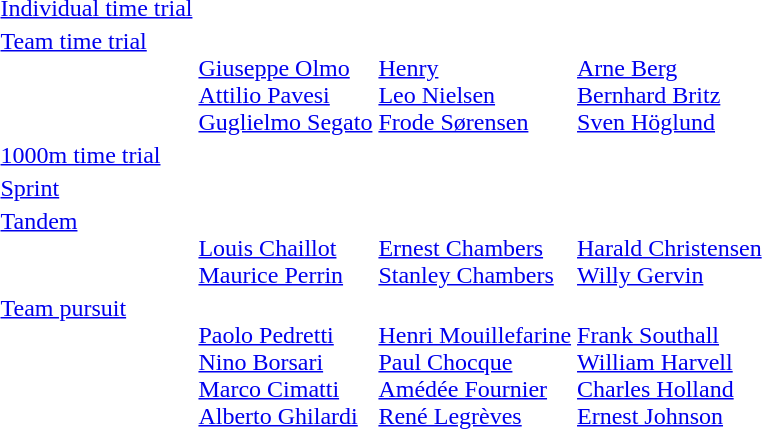<table>
<tr>
<td><a href='#'>Individual time trial</a><br></td>
<td></td>
<td></td>
<td></td>
</tr>
<tr valign="top">
<td><a href='#'>Team time trial</a><br></td>
<td><br> <a href='#'>Giuseppe Olmo</a><br> <a href='#'>Attilio Pavesi</a><br> <a href='#'>Guglielmo Segato</a></td>
<td><br> <a href='#'>Henry</a><br> <a href='#'>Leo Nielsen</a><br> <a href='#'>Frode Sørensen</a></td>
<td><br> <a href='#'>Arne Berg</a><br> <a href='#'>Bernhard Britz</a><br> <a href='#'>Sven Höglund</a></td>
</tr>
<tr>
<td><a href='#'>1000m time trial</a><br></td>
<td></td>
<td></td>
<td></td>
</tr>
<tr>
<td><a href='#'>Sprint</a><br></td>
<td></td>
<td></td>
<td></td>
</tr>
<tr valign="top">
<td><a href='#'>Tandem</a><br></td>
<td><br><a href='#'>Louis Chaillot</a><br><a href='#'>Maurice Perrin</a></td>
<td><br><a href='#'>Ernest Chambers</a><br><a href='#'>Stanley Chambers</a></td>
<td><br><a href='#'>Harald Christensen</a><br><a href='#'>Willy Gervin</a></td>
</tr>
<tr valign="top">
<td><a href='#'>Team pursuit</a><br></td>
<td><br><a href='#'>Paolo Pedretti</a><br><a href='#'>Nino Borsari</a><br><a href='#'>Marco Cimatti</a><br><a href='#'>Alberto Ghilardi</a></td>
<td><br><a href='#'>Henri Mouillefarine</a><br><a href='#'>Paul Chocque</a><br><a href='#'>Amédée Fournier</a><br><a href='#'>René Legrèves</a></td>
<td><br><a href='#'>Frank Southall</a><br><a href='#'>William Harvell</a><br><a href='#'>Charles Holland</a><br><a href='#'>Ernest Johnson</a></td>
</tr>
</table>
